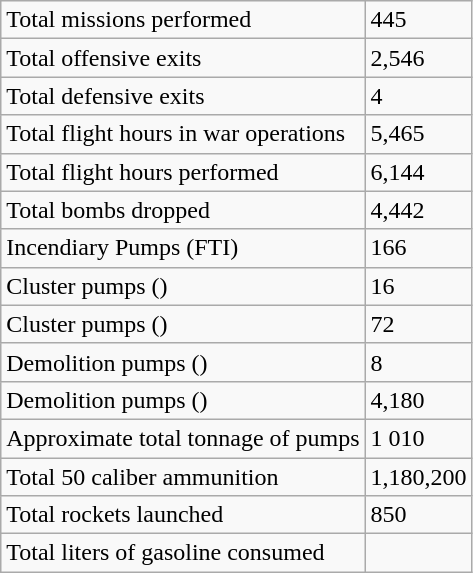<table class="wikitable">
<tr>
<td>Total missions performed</td>
<td>445</td>
</tr>
<tr>
<td>Total offensive exits</td>
<td>2,546</td>
</tr>
<tr>
<td>Total defensive exits</td>
<td>4</td>
</tr>
<tr>
<td>Total flight hours in war operations</td>
<td>5,465</td>
</tr>
<tr>
<td>Total flight hours performed</td>
<td>6,144</td>
</tr>
<tr>
<td>Total bombs dropped</td>
<td>4,442</td>
</tr>
<tr>
<td>Incendiary Pumps (FTI)</td>
<td>166</td>
</tr>
<tr>
<td>Cluster pumps ()</td>
<td>16</td>
</tr>
<tr>
<td>Cluster pumps ()</td>
<td>72</td>
</tr>
<tr>
<td>Demolition pumps ()</td>
<td>8</td>
</tr>
<tr>
<td>Demolition pumps ()</td>
<td>4,180</td>
</tr>
<tr>
<td>Approximate total tonnage of pumps</td>
<td>1 010</td>
</tr>
<tr>
<td>Total 50 caliber ammunition</td>
<td>1,180,200</td>
</tr>
<tr>
<td>Total rockets launched</td>
<td>850</td>
</tr>
<tr>
<td>Total liters of gasoline consumed</td>
<td></td>
</tr>
</table>
